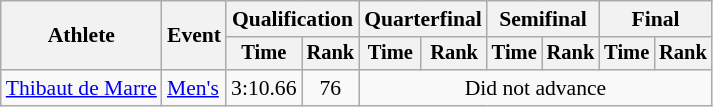<table class=wikitable style=font-size:90%;text-align:center>
<tr>
<th rowspan=2>Athlete</th>
<th rowspan=2>Event</th>
<th colspan=2>Qualification</th>
<th colspan=2>Quarterfinal</th>
<th colspan=2>Semifinal</th>
<th colspan=2>Final</th>
</tr>
<tr style=font-size:95%>
<th>Time</th>
<th>Rank</th>
<th>Time</th>
<th>Rank</th>
<th>Time</th>
<th>Rank</th>
<th>Time</th>
<th>Rank</th>
</tr>
<tr>
<td align=left><a href='#'>Thibaut de Marre</a></td>
<td align=left><a href='#'>Men's</a></td>
<td>3:10.66</td>
<td>76</td>
<td colspan=6>Did not advance</td>
</tr>
</table>
